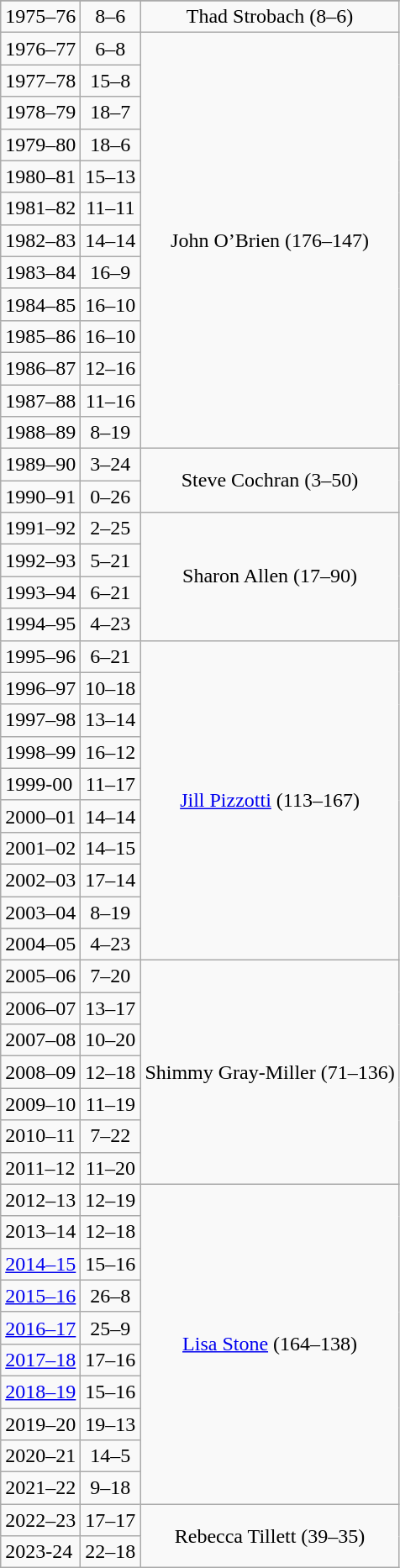<table class="wikitable" style="text-align:center">
<tr>
</tr>
<tr>
<td style="text-align:left">1975–76</td>
<td>8–6</td>
<td>Thad Strobach (8–6)</td>
</tr>
<tr>
<td style="text-align:left">1976–77</td>
<td>6–8</td>
<td rowspan="13">John O’Brien (176–147)</td>
</tr>
<tr>
<td style="text-align:left">1977–78</td>
<td>15–8</td>
</tr>
<tr>
<td style="text-align:left">1978–79</td>
<td>18–7</td>
</tr>
<tr>
<td style="text-align:left">1979–80</td>
<td>18–6</td>
</tr>
<tr>
<td style="text-align:left">1980–81</td>
<td>15–13</td>
</tr>
<tr>
<td style="text-align:left">1981–82</td>
<td>11–11</td>
</tr>
<tr>
<td style="text-align:left">1982–83</td>
<td>14–14</td>
</tr>
<tr>
<td style="text-align:left">1983–84</td>
<td>16–9</td>
</tr>
<tr>
<td style="text-align:left">1984–85</td>
<td>16–10</td>
</tr>
<tr>
<td style="text-align:left">1985–86</td>
<td>16–10</td>
</tr>
<tr>
<td style="text-align:left">1986–87</td>
<td>12–16</td>
</tr>
<tr>
<td style="text-align:left">1987–88</td>
<td>11–16</td>
</tr>
<tr>
<td style="text-align:left">1988–89</td>
<td>8–19</td>
</tr>
<tr>
<td style="text-align:left">1989–90</td>
<td>3–24</td>
<td rowspan="2">Steve Cochran (3–50)</td>
</tr>
<tr>
<td style="text-align:left">1990–91</td>
<td>0–26</td>
</tr>
<tr>
<td style="text-align:left">1991–92</td>
<td>2–25</td>
<td rowspan="4">Sharon Allen (17–90)</td>
</tr>
<tr>
<td style="text-align:left">1992–93</td>
<td>5–21</td>
</tr>
<tr>
<td style="text-align:left">1993–94</td>
<td>6–21</td>
</tr>
<tr>
<td style="text-align:left">1994–95</td>
<td>4–23</td>
</tr>
<tr>
<td style="text-align:left">1995–96</td>
<td>6–21</td>
<td rowspan="10"><a href='#'>Jill Pizzotti</a> (113–167)</td>
</tr>
<tr>
<td style="text-align:left">1996–97</td>
<td>10–18</td>
</tr>
<tr>
<td style="text-align:left">1997–98</td>
<td>13–14</td>
</tr>
<tr>
<td style="text-align:left">1998–99</td>
<td>16–12</td>
</tr>
<tr>
<td style="text-align:left">1999-00</td>
<td>11–17</td>
</tr>
<tr>
<td style="text-align:left">2000–01</td>
<td>14–14</td>
</tr>
<tr>
<td style="text-align:left">2001–02</td>
<td>14–15</td>
</tr>
<tr>
<td style="text-align:left">2002–03</td>
<td>17–14</td>
</tr>
<tr>
<td style="text-align:left">2003–04</td>
<td>8–19</td>
</tr>
<tr>
<td style="text-align:left">2004–05</td>
<td>4–23</td>
</tr>
<tr>
<td style="text-align:left">2005–06</td>
<td>7–20</td>
<td rowspan="7">Shimmy Gray-Miller (71–136)</td>
</tr>
<tr>
<td style="text-align:left">2006–07</td>
<td>13–17</td>
</tr>
<tr>
<td style="text-align:left">2007–08</td>
<td>10–20</td>
</tr>
<tr>
<td style="text-align:left">2008–09</td>
<td>12–18</td>
</tr>
<tr>
<td style="text-align:left">2009–10</td>
<td>11–19</td>
</tr>
<tr>
<td style="text-align:left">2010–11</td>
<td>7–22</td>
</tr>
<tr>
<td style="text-align:left">2011–12</td>
<td>11–20</td>
</tr>
<tr>
<td style="text-align:left">2012–13</td>
<td>12–19</td>
<td rowspan="10"><a href='#'>Lisa Stone</a> (164–138)</td>
</tr>
<tr>
<td style="text-align:left">2013–14</td>
<td>12–18</td>
</tr>
<tr>
<td style="text-align:left"><a href='#'>2014–15</a></td>
<td>15–16</td>
</tr>
<tr>
<td style="text-align:left"><a href='#'>2015–16</a></td>
<td>26–8</td>
</tr>
<tr>
<td style="text-align:left"><a href='#'>2016–17</a></td>
<td>25–9</td>
</tr>
<tr>
<td style="text-align:left"><a href='#'>2017–18</a></td>
<td>17–16</td>
</tr>
<tr>
<td style="text-align:left"><a href='#'>2018–19</a></td>
<td>15–16</td>
</tr>
<tr>
<td style="text-align:left">2019–20</td>
<td>19–13</td>
</tr>
<tr>
<td style="text-align:left">2020–21</td>
<td>14–5</td>
</tr>
<tr>
<td style="text-align:left">2021–22</td>
<td>9–18</td>
</tr>
<tr>
<td style="text-align:left">2022–23</td>
<td>17–17</td>
<td rowspan="2">Rebecca Tillett (39–35)</td>
</tr>
<tr>
<td style="text-align:left">2023-24</td>
<td>22–18</td>
</tr>
</table>
